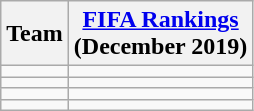<table class="wikitable sortable" style="text-align: left;">
<tr>
<th>Team</th>
<th><a href='#'>FIFA Rankings</a><br>(December 2019)</th>
</tr>
<tr>
<td></td>
<td></td>
</tr>
<tr>
<td></td>
<td></td>
</tr>
<tr>
<td></td>
<td></td>
</tr>
<tr>
<td></td>
<td></td>
</tr>
</table>
